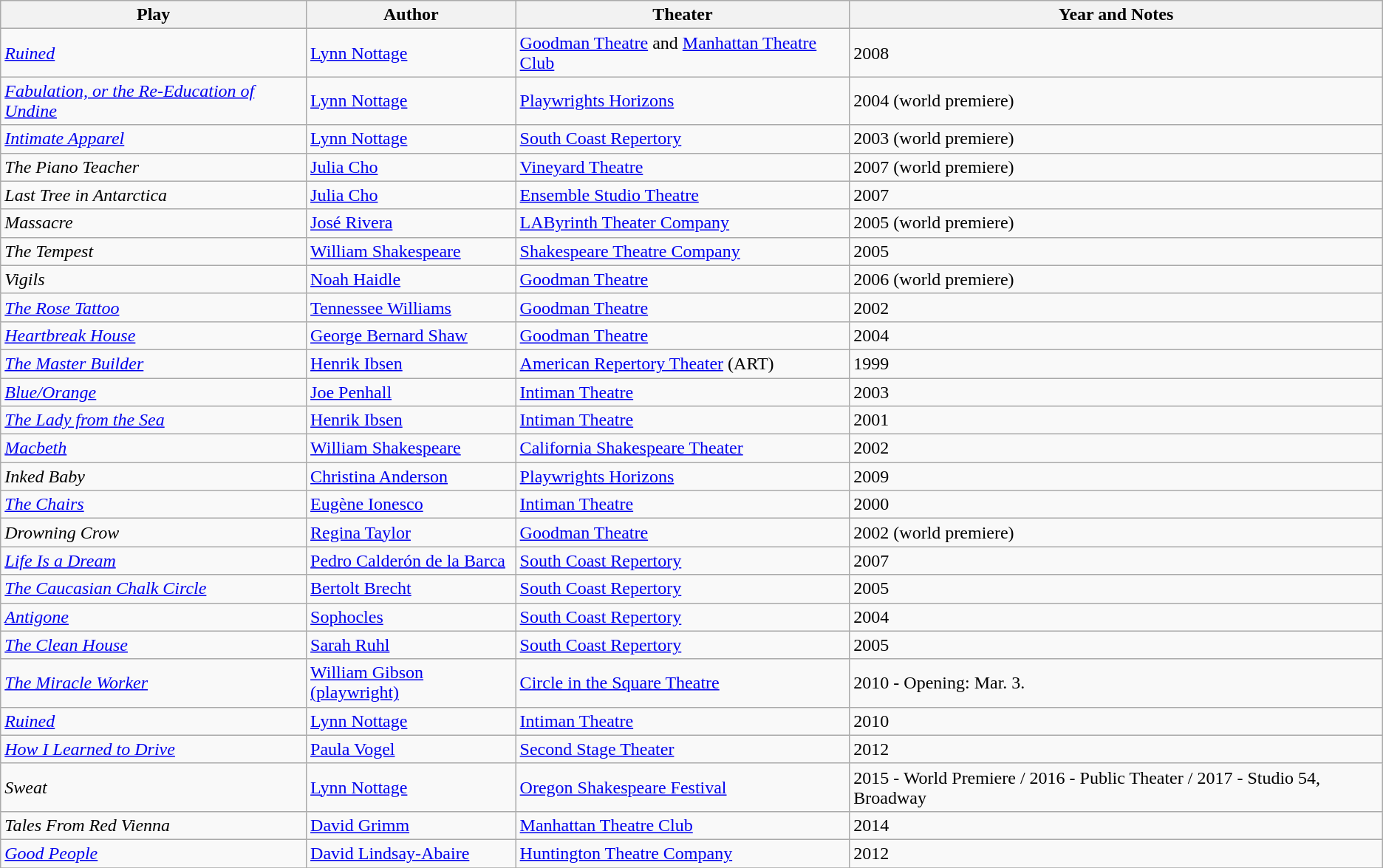<table class="wikitable sortable">
<tr>
<th>Play</th>
<th>Author</th>
<th>Theater</th>
<th>Year and Notes</th>
</tr>
<tr>
<td><em><a href='#'>Ruined</a></em></td>
<td><a href='#'>Lynn Nottage</a></td>
<td><a href='#'>Goodman Theatre</a> and <a href='#'>Manhattan Theatre Club</a></td>
<td>2008</td>
</tr>
<tr>
<td><em><a href='#'>Fabulation, or the Re-Education of Undine</a></em></td>
<td><a href='#'>Lynn Nottage</a></td>
<td><a href='#'>Playwrights Horizons</a></td>
<td>2004 (world premiere)</td>
</tr>
<tr>
<td><em><a href='#'>Intimate Apparel</a></em></td>
<td><a href='#'>Lynn Nottage</a></td>
<td><a href='#'>South Coast Repertory</a></td>
<td>2003 (world premiere)</td>
</tr>
<tr>
<td><em>The Piano Teacher</em></td>
<td><a href='#'>Julia Cho</a></td>
<td><a href='#'>Vineyard Theatre</a></td>
<td>2007 (world premiere)</td>
</tr>
<tr>
<td><em>Last Tree in Antarctica</em></td>
<td><a href='#'>Julia Cho</a></td>
<td><a href='#'>Ensemble Studio Theatre</a></td>
<td>2007</td>
</tr>
<tr>
<td><em>Massacre</em></td>
<td><a href='#'>José Rivera</a></td>
<td><a href='#'>LAByrinth Theater Company</a></td>
<td>2005 (world premiere)</td>
</tr>
<tr>
<td><em>The Tempest</em></td>
<td><a href='#'>William Shakespeare</a></td>
<td><a href='#'>Shakespeare Theatre Company</a></td>
<td>2005</td>
</tr>
<tr>
<td><em>Vigils</em></td>
<td><a href='#'>Noah Haidle</a></td>
<td><a href='#'>Goodman Theatre</a></td>
<td>2006 (world premiere)</td>
</tr>
<tr>
<td><em><a href='#'>The Rose Tattoo</a></em></td>
<td><a href='#'>Tennessee Williams</a></td>
<td><a href='#'>Goodman Theatre</a></td>
<td>2002</td>
</tr>
<tr>
<td><em><a href='#'>Heartbreak House</a></em></td>
<td><a href='#'>George Bernard Shaw</a></td>
<td><a href='#'>Goodman Theatre</a></td>
<td>2004</td>
</tr>
<tr>
<td><em><a href='#'>The Master Builder</a></em></td>
<td><a href='#'>Henrik Ibsen</a></td>
<td><a href='#'>American Repertory Theater</a> (ART)</td>
<td>1999</td>
</tr>
<tr>
<td><em><a href='#'>Blue/Orange</a></em></td>
<td><a href='#'>Joe Penhall</a></td>
<td><a href='#'>Intiman Theatre</a></td>
<td>2003</td>
</tr>
<tr>
<td><em><a href='#'>The Lady from the Sea</a></em></td>
<td><a href='#'>Henrik Ibsen</a></td>
<td><a href='#'>Intiman Theatre</a></td>
<td>2001</td>
</tr>
<tr>
<td><em><a href='#'>Macbeth</a></em></td>
<td><a href='#'>William Shakespeare</a></td>
<td><a href='#'>California Shakespeare Theater</a></td>
<td>2002</td>
</tr>
<tr>
<td><em>Inked Baby</em></td>
<td><a href='#'>Christina Anderson</a></td>
<td><a href='#'>Playwrights Horizons</a></td>
<td>2009</td>
</tr>
<tr>
<td><em><a href='#'>The Chairs</a></em></td>
<td><a href='#'>Eugène Ionesco</a></td>
<td><a href='#'>Intiman Theatre</a></td>
<td>2000</td>
</tr>
<tr>
<td><em>Drowning Crow</em></td>
<td><a href='#'>Regina Taylor</a></td>
<td><a href='#'>Goodman Theatre</a></td>
<td>2002 (world premiere)</td>
</tr>
<tr>
<td><em><a href='#'>Life Is a Dream</a></em></td>
<td><a href='#'>Pedro Calderón de la Barca</a></td>
<td><a href='#'>South Coast Repertory</a></td>
<td>2007</td>
</tr>
<tr>
<td><em><a href='#'>The Caucasian Chalk Circle</a></em></td>
<td><a href='#'>Bertolt Brecht</a></td>
<td><a href='#'>South Coast Repertory</a></td>
<td>2005</td>
</tr>
<tr>
<td><em><a href='#'>Antigone</a></em></td>
<td><a href='#'>Sophocles</a></td>
<td><a href='#'>South Coast Repertory</a></td>
<td>2004</td>
</tr>
<tr>
<td><em><a href='#'>The Clean House</a></em></td>
<td><a href='#'>Sarah Ruhl</a></td>
<td><a href='#'>South Coast Repertory</a></td>
<td>2005</td>
</tr>
<tr>
<td><em><a href='#'>The Miracle Worker</a></em></td>
<td><a href='#'>William Gibson (playwright)</a></td>
<td><a href='#'>Circle in the Square Theatre</a></td>
<td>2010 - Opening: Mar. 3.</td>
</tr>
<tr>
<td><em><a href='#'>Ruined</a></em></td>
<td><a href='#'>Lynn Nottage</a></td>
<td><a href='#'>Intiman Theatre</a></td>
<td>2010</td>
</tr>
<tr>
<td><em><a href='#'>How I Learned to Drive</a></em></td>
<td><a href='#'>Paula Vogel</a></td>
<td><a href='#'>Second Stage Theater</a></td>
<td>2012</td>
</tr>
<tr>
<td><em>Sweat</em></td>
<td><a href='#'>Lynn Nottage</a></td>
<td><a href='#'>Oregon Shakespeare Festival</a></td>
<td>2015 - World Premiere / 2016 - Public Theater / 2017 - Studio 54, Broadway</td>
</tr>
<tr>
<td><em>Tales From Red Vienna</em></td>
<td><a href='#'>David Grimm</a></td>
<td><a href='#'>Manhattan Theatre Club</a></td>
<td>2014</td>
</tr>
<tr>
<td><em><a href='#'>Good People</a></em></td>
<td><a href='#'>David Lindsay-Abaire</a></td>
<td><a href='#'>Huntington Theatre Company</a></td>
<td>2012</td>
</tr>
<tr>
</tr>
</table>
